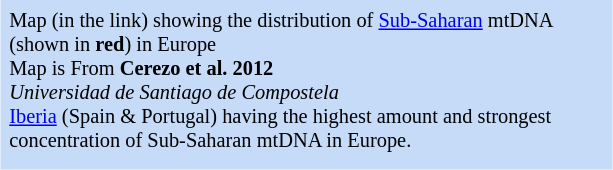<table class="toccolours" style="float: right; margin-left: 1em; margin-right: 2em; font-size: 85%; background:#c6dbf7; color:black; width:30em; max-width: 40%;" cellspacing="5">
<tr>
<td style="text-align: left;">Map (in the link) showing the distribution of <a href='#'>Sub-Saharan</a> mtDNA (shown in <strong>red</strong>) in Europe<br> Map is From <strong>Cerezo et al. 2012</strong><br><em>Universidad de Santiago de Compostela</em><br><a href='#'>Iberia</a> (Spain & Portugal) having the highest amount and strongest concentration of Sub-Saharan mtDNA in Europe.</td>
</tr>
<tr>
</tr>
</table>
